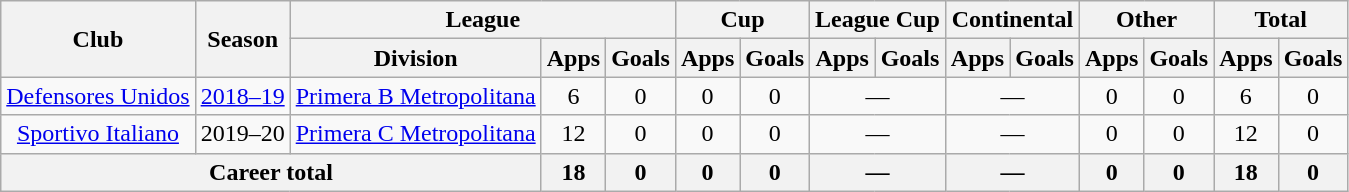<table class="wikitable" style="text-align:center">
<tr>
<th rowspan="2">Club</th>
<th rowspan="2">Season</th>
<th colspan="3">League</th>
<th colspan="2">Cup</th>
<th colspan="2">League Cup</th>
<th colspan="2">Continental</th>
<th colspan="2">Other</th>
<th colspan="2">Total</th>
</tr>
<tr>
<th>Division</th>
<th>Apps</th>
<th>Goals</th>
<th>Apps</th>
<th>Goals</th>
<th>Apps</th>
<th>Goals</th>
<th>Apps</th>
<th>Goals</th>
<th>Apps</th>
<th>Goals</th>
<th>Apps</th>
<th>Goals</th>
</tr>
<tr>
<td rowspan="1"><a href='#'>Defensores Unidos</a></td>
<td><a href='#'>2018–19</a></td>
<td rowspan="1"><a href='#'>Primera B Metropolitana</a></td>
<td>6</td>
<td>0</td>
<td>0</td>
<td>0</td>
<td colspan="2">—</td>
<td colspan="2">—</td>
<td>0</td>
<td>0</td>
<td>6</td>
<td>0</td>
</tr>
<tr>
<td rowspan="1"><a href='#'>Sportivo Italiano</a></td>
<td>2019–20</td>
<td rowspan="1"><a href='#'>Primera C Metropolitana</a></td>
<td>12</td>
<td>0</td>
<td>0</td>
<td>0</td>
<td colspan="2">—</td>
<td colspan="2">—</td>
<td>0</td>
<td>0</td>
<td>12</td>
<td>0</td>
</tr>
<tr>
<th colspan="3">Career total</th>
<th>18</th>
<th>0</th>
<th>0</th>
<th>0</th>
<th colspan="2">—</th>
<th colspan="2">—</th>
<th>0</th>
<th>0</th>
<th>18</th>
<th>0</th>
</tr>
</table>
